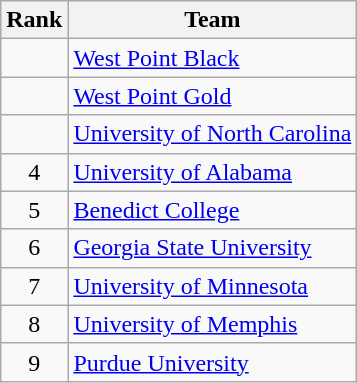<table class="wikitable">
<tr>
<th>Rank</th>
<th>Team</th>
</tr>
<tr>
<td align=center></td>
<td align="left"><a href='#'>West Point Black</a></td>
</tr>
<tr>
<td align=center></td>
<td align="left"><a href='#'>West Point Gold</a></td>
</tr>
<tr>
<td align=center></td>
<td align="left"><a href='#'>University of North Carolina</a></td>
</tr>
<tr>
<td align=center>4</td>
<td align="left"><a href='#'>University of Alabama</a></td>
</tr>
<tr>
<td align=center>5</td>
<td align="left"><a href='#'>Benedict College</a></td>
</tr>
<tr>
<td align=center>6</td>
<td align="left"><a href='#'>Georgia State University</a></td>
</tr>
<tr>
<td align=center>7</td>
<td align="left"><a href='#'>University of Minnesota</a></td>
</tr>
<tr>
<td align=center>8</td>
<td align="left"><a href='#'>University of Memphis</a></td>
</tr>
<tr>
<td align=center>9</td>
<td align="left"><a href='#'>Purdue University</a></td>
</tr>
</table>
